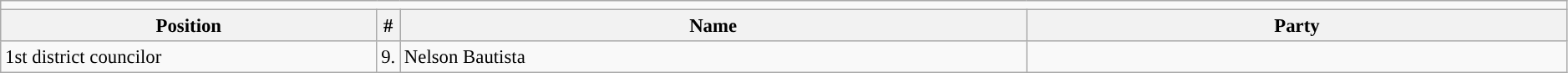<table class=wikitable style="font-size:95%" width=99%>
<tr>
<td colspan="5"></td>
</tr>
<tr>
<th width=24%>Position</th>
<th width=1%>#</th>
<th width=40%>Name</th>
<th colspan=2>Party</th>
</tr>
<tr>
<td>1st district councilor</td>
<td>9.</td>
<td>Nelson Bautista</td>
<td></td>
</tr>
</table>
